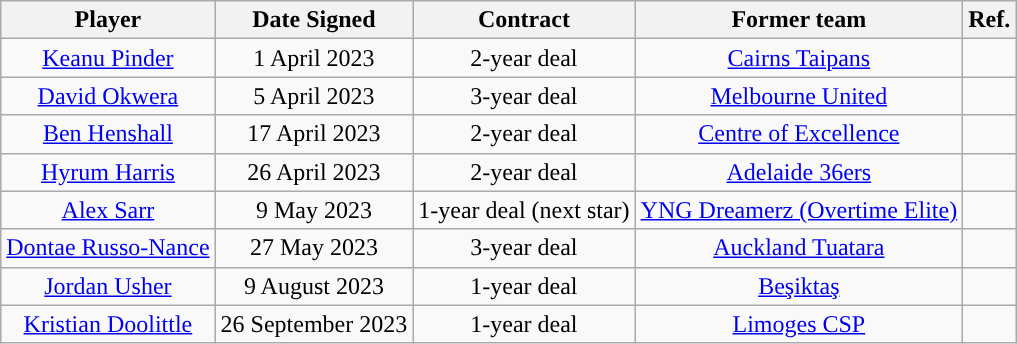<table class="wikitable sortable sortable" style="text-align: center">
<tr>
<th>Player</th>
<th>Date Signed</th>
<th>Contract</th>
<th>Former team</th>
<th>Ref.</th>
</tr>
<tr>
<td><a href='#'>Keanu Pinder</a></td>
<td>1 April 2023</td>
<td>2-year deal</td>
<td><a href='#'>Cairns Taipans</a></td>
<td></td>
</tr>
<tr>
<td><a href='#'>David Okwera</a></td>
<td>5 April 2023</td>
<td>3-year deal</td>
<td><a href='#'>Melbourne United</a></td>
<td></td>
</tr>
<tr>
<td><a href='#'>Ben Henshall</a></td>
<td>17 April 2023</td>
<td>2-year deal</td>
<td><a href='#'>Centre of Excellence</a></td>
<td></td>
</tr>
<tr>
<td><a href='#'>Hyrum Harris</a></td>
<td>26 April 2023</td>
<td>2-year deal</td>
<td><a href='#'>Adelaide 36ers</a></td>
<td></td>
</tr>
<tr>
<td><a href='#'>Alex Sarr</a></td>
<td>9 May 2023</td>
<td>1-year deal (next star)</td>
<td><a href='#'>YNG Dreamerz (Overtime Elite)</a></td>
<td></td>
</tr>
<tr>
<td><a href='#'>Dontae Russo-Nance</a></td>
<td>27 May 2023</td>
<td>3-year deal</td>
<td><a href='#'>Auckland Tuatara</a></td>
<td></td>
</tr>
<tr>
<td><a href='#'>Jordan Usher</a></td>
<td>9 August 2023</td>
<td>1-year deal</td>
<td><a href='#'>Beşiktaş</a></td>
<td></td>
</tr>
<tr>
<td><a href='#'>Kristian Doolittle</a></td>
<td>26 September 2023</td>
<td>1-year deal</td>
<td><a href='#'>Limoges CSP</a></td>
<td></td>
</tr>
</table>
